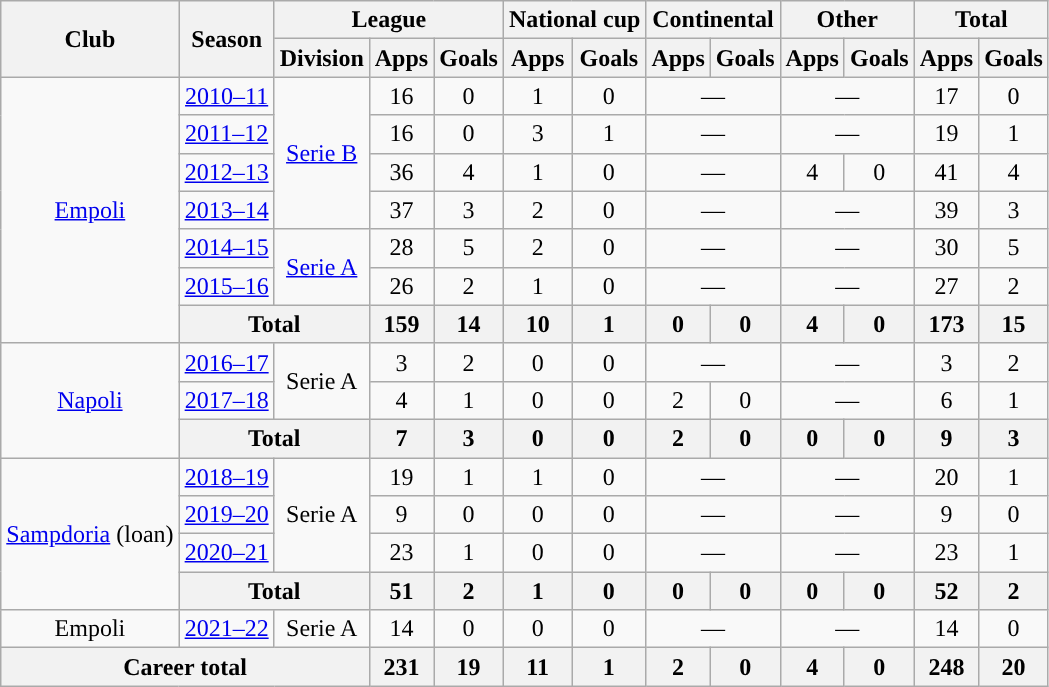<table class="wikitable" style="text-align: center">
<tr>
<th rowspan="2">Club</th>
<th rowspan="2">Season</th>
<th colspan="3">League</th>
<th colspan="2">National cup</th>
<th colspan="2">Continental</th>
<th colspan="2">Other</th>
<th colspan="2">Total</th>
</tr>
<tr>
<th>Division</th>
<th>Apps</th>
<th>Goals</th>
<th>Apps</th>
<th>Goals</th>
<th>Apps</th>
<th>Goals</th>
<th>Apps</th>
<th>Goals</th>
<th>Apps</th>
<th>Goals</th>
</tr>
<tr>
<td rowspan="7"><a href='#'>Empoli</a></td>
<td><a href='#'>2010–11</a></td>
<td rowspan="4"><a href='#'>Serie B</a></td>
<td>16</td>
<td>0</td>
<td>1</td>
<td>0</td>
<td colspan="2“">—</td>
<td colspan="2“">—</td>
<td>17</td>
<td>0</td>
</tr>
<tr>
<td><a href='#'>2011–12</a></td>
<td>16</td>
<td>0</td>
<td>3</td>
<td>1</td>
<td colspan="2“">—</td>
<td colspan="2“">—</td>
<td>19</td>
<td>1</td>
</tr>
<tr>
<td><a href='#'>2012–13</a></td>
<td>36</td>
<td>4</td>
<td>1</td>
<td>0</td>
<td colspan="2“">—</td>
<td>4</td>
<td>0</td>
<td>41</td>
<td>4</td>
</tr>
<tr>
<td><a href='#'>2013–14</a></td>
<td>37</td>
<td>3</td>
<td>2</td>
<td>0</td>
<td colspan="2“">—</td>
<td colspan="2“">—</td>
<td>39</td>
<td>3</td>
</tr>
<tr>
<td><a href='#'>2014–15</a></td>
<td rowspan="2"><a href='#'>Serie A</a></td>
<td>28</td>
<td>5</td>
<td>2</td>
<td>0</td>
<td colspan="2“">—</td>
<td colspan="2“">—</td>
<td>30</td>
<td>5</td>
</tr>
<tr>
<td><a href='#'>2015–16</a></td>
<td>26</td>
<td>2</td>
<td>1</td>
<td>0</td>
<td colspan="2“">—</td>
<td colspan="2“">—</td>
<td>27</td>
<td>2</td>
</tr>
<tr>
<th colspan="2">Total</th>
<th>159</th>
<th>14</th>
<th>10</th>
<th>1</th>
<th>0</th>
<th>0</th>
<th>4</th>
<th>0</th>
<th>173</th>
<th>15</th>
</tr>
<tr>
<td rowspan="3"><a href='#'>Napoli</a></td>
<td><a href='#'>2016–17</a></td>
<td rowspan="2">Serie A</td>
<td>3</td>
<td>2</td>
<td>0</td>
<td>0</td>
<td colspan="2“">—</td>
<td colspan="2“">—</td>
<td>3</td>
<td>2</td>
</tr>
<tr>
<td><a href='#'>2017–18</a></td>
<td>4</td>
<td>1</td>
<td>0</td>
<td>0</td>
<td>2</td>
<td>0</td>
<td colspan="2“">—</td>
<td>6</td>
<td>1</td>
</tr>
<tr>
<th colspan="2">Total</th>
<th>7</th>
<th>3</th>
<th>0</th>
<th>0</th>
<th>2</th>
<th>0</th>
<th>0</th>
<th>0</th>
<th>9</th>
<th>3</th>
</tr>
<tr>
<td rowspan="4"><a href='#'>Sampdoria</a> (loan)</td>
<td><a href='#'>2018–19</a></td>
<td rowspan="3">Serie A</td>
<td>19</td>
<td>1</td>
<td>1</td>
<td>0</td>
<td colspan="2“">—</td>
<td colspan="2“">—</td>
<td>20</td>
<td>1</td>
</tr>
<tr>
<td><a href='#'>2019–20</a></td>
<td>9</td>
<td>0</td>
<td>0</td>
<td>0</td>
<td colspan="2“">—</td>
<td colspan="2“">—</td>
<td>9</td>
<td>0</td>
</tr>
<tr>
<td><a href='#'>2020–21</a></td>
<td>23</td>
<td>1</td>
<td>0</td>
<td>0</td>
<td colspan="2“">—</td>
<td colspan="2“">—</td>
<td>23</td>
<td>1</td>
</tr>
<tr>
<th colspan="2">Total</th>
<th>51</th>
<th>2</th>
<th>1</th>
<th>0</th>
<th>0</th>
<th>0</th>
<th>0</th>
<th>0</th>
<th>52</th>
<th>2</th>
</tr>
<tr>
<td>Empoli</td>
<td><a href='#'>2021–22</a></td>
<td>Serie A</td>
<td>14</td>
<td>0</td>
<td>0</td>
<td>0</td>
<td colspan="2“">—</td>
<td colspan="2“">—</td>
<td>14</td>
<td>0</td>
</tr>
<tr>
<th colspan="3">Career total</th>
<th>231</th>
<th>19</th>
<th>11</th>
<th>1</th>
<th>2</th>
<th>0</th>
<th>4</th>
<th>0</th>
<th>248</th>
<th>20</th>
</tr>
</table>
